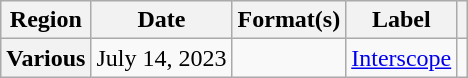<table class="wikitable plainrowheaders">
<tr>
<th scope="col">Region</th>
<th scope="col">Date</th>
<th scope="col">Format(s)</th>
<th scope="col">Label</th>
<th></th>
</tr>
<tr>
<th scope="row">Various</th>
<td>July 14, 2023</td>
<td></td>
<td><a href='#'>Interscope</a></td>
<td></td>
</tr>
</table>
